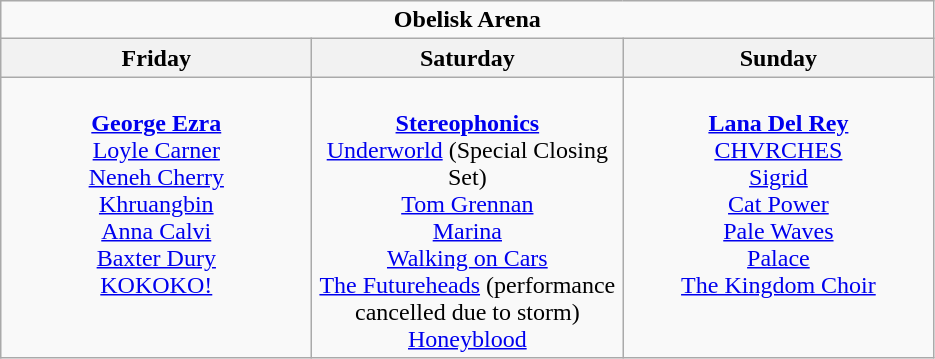<table class="wikitable">
<tr>
<td colspan="3" align="center"><strong>Obelisk Arena</strong></td>
</tr>
<tr>
<th>Friday</th>
<th>Saturday</th>
<th>Sunday</th>
</tr>
<tr>
<td valign="top" align="center" width=200><br><strong><a href='#'>George Ezra</a></strong>
<br><a href='#'>Loyle Carner</a>
<br><a href='#'>Neneh Cherry</a>
<br><a href='#'>Khruangbin</a>
<br><a href='#'>Anna Calvi</a>
<br><a href='#'>Baxter Dury</a>
<br><a href='#'>KOKOKO!</a></td>
<td valign="top" align="center" width=200><br><strong><a href='#'>Stereophonics</a></strong>
<br><a href='#'>Underworld</a> (Special Closing Set) 
<br><a href='#'>Tom Grennan</a>
<br><a href='#'>Marina</a>
<br><a href='#'>Walking on Cars</a>
<br><a href='#'>The Futureheads</a>
(performance cancelled due to storm) 
<br><a href='#'>Honeyblood</a></td>
<td valign="top" align="center" width=200><br><strong><a href='#'>Lana Del Rey</a></strong>
<br><a href='#'>CHVRCHES</a>
<br><a href='#'>Sigrid</a>
<br><a href='#'>Cat Power</a>
<br><a href='#'>Pale Waves</a>
<br><a href='#'>Palace</a>
<br><a href='#'>The Kingdom Choir</a></td>
</tr>
</table>
